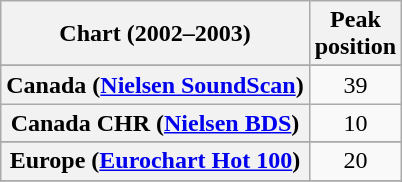<table class="wikitable sortable plainrowheaders" style="text-align:center">
<tr>
<th>Chart (2002–2003)</th>
<th>Peak<br>position</th>
</tr>
<tr>
</tr>
<tr>
</tr>
<tr>
</tr>
<tr>
</tr>
<tr>
<th scope=row>Canada (<a href='#'>Nielsen SoundScan</a>)</th>
<td style="text-align:center;">39</td>
</tr>
<tr>
<th scope="row">Canada CHR (<a href='#'>Nielsen BDS</a>)</th>
<td style="text-align:center">10</td>
</tr>
<tr>
</tr>
<tr>
<th scope="row">Europe (<a href='#'>Eurochart Hot 100</a>)</th>
<td>20</td>
</tr>
<tr>
</tr>
<tr>
</tr>
<tr>
</tr>
<tr>
</tr>
<tr>
</tr>
<tr>
</tr>
<tr>
</tr>
<tr>
</tr>
<tr>
</tr>
<tr>
</tr>
<tr>
</tr>
<tr>
</tr>
<tr>
</tr>
<tr>
</tr>
<tr>
</tr>
<tr>
</tr>
<tr>
</tr>
</table>
